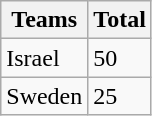<table class="wikitable">
<tr>
<th>Teams</th>
<th>Total</th>
</tr>
<tr>
<td>Israel</td>
<td>50</td>
</tr>
<tr>
<td>Sweden</td>
<td>25</td>
</tr>
</table>
